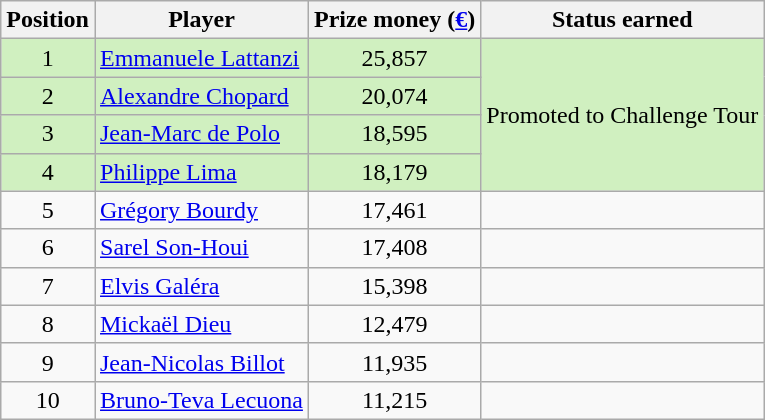<table class=wikitable>
<tr>
<th>Position</th>
<th>Player</th>
<th>Prize money (<a href='#'>€</a>)</th>
<th>Status earned</th>
</tr>
<tr style="background:#D0F0C0;">
<td align=center>1</td>
<td> <a href='#'>Emmanuele Lattanzi</a></td>
<td align=center>25,857</td>
<td rowspan=4>Promoted to Challenge Tour</td>
</tr>
<tr style="background:#D0F0C0;">
<td align=center>2</td>
<td> <a href='#'>Alexandre Chopard</a></td>
<td align=center>20,074</td>
</tr>
<tr style="background:#D0F0C0;">
<td align=center>3</td>
<td> <a href='#'>Jean-Marc de Polo</a></td>
<td align=center>18,595</td>
</tr>
<tr style="background:#D0F0C0;">
<td align=center>4</td>
<td> <a href='#'>Philippe Lima</a></td>
<td align=center>18,179</td>
</tr>
<tr>
<td align=center>5</td>
<td> <a href='#'>Grégory Bourdy</a></td>
<td align=center>17,461</td>
<td></td>
</tr>
<tr>
<td align=center>6</td>
<td> <a href='#'>Sarel Son-Houi</a></td>
<td align=center>17,408</td>
<td></td>
</tr>
<tr>
<td align=center>7</td>
<td> <a href='#'>Elvis Galéra</a></td>
<td align=center>15,398</td>
<td></td>
</tr>
<tr>
<td align=center>8</td>
<td> <a href='#'>Mickaël Dieu</a></td>
<td align=center>12,479</td>
<td></td>
</tr>
<tr>
<td align=center>9</td>
<td> <a href='#'>Jean-Nicolas Billot</a></td>
<td align=center>11,935</td>
<td></td>
</tr>
<tr>
<td align=center>10</td>
<td> <a href='#'>Bruno-Teva Lecuona</a></td>
<td align=center>11,215</td>
<td></td>
</tr>
</table>
